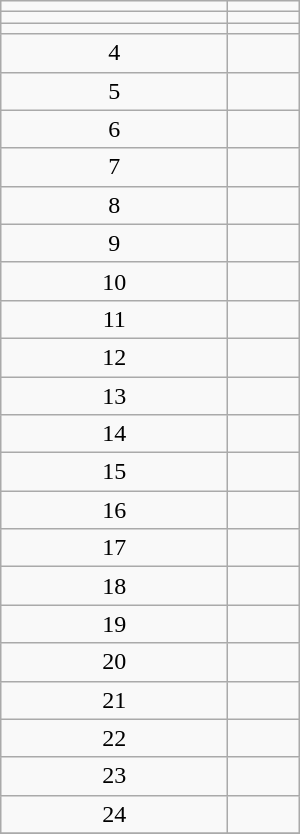<table class="wikitable" width="200px">
<tr>
<td align=center></td>
<td></td>
</tr>
<tr>
<td align=center></td>
<td></td>
</tr>
<tr>
<td align=center></td>
<td></td>
</tr>
<tr>
<td align=center>4</td>
<td></td>
</tr>
<tr>
<td align=center>5</td>
<td></td>
</tr>
<tr>
<td align=center>6</td>
<td></td>
</tr>
<tr>
<td align=center>7</td>
<td></td>
</tr>
<tr>
<td align=center>8</td>
<td></td>
</tr>
<tr>
<td align=center>9</td>
<td></td>
</tr>
<tr>
<td align=center>10</td>
<td></td>
</tr>
<tr>
<td align=center>11</td>
<td></td>
</tr>
<tr>
<td align=center>12</td>
<td></td>
</tr>
<tr>
<td align=center>13</td>
<td></td>
</tr>
<tr>
<td align=center>14</td>
<td></td>
</tr>
<tr>
<td align=center>15</td>
<td></td>
</tr>
<tr>
<td align=center>16</td>
<td></td>
</tr>
<tr>
<td align=center>17</td>
<td></td>
</tr>
<tr>
<td align=center>18</td>
<td></td>
</tr>
<tr>
<td align=center>19</td>
<td></td>
</tr>
<tr>
<td align=center>20</td>
<td></td>
</tr>
<tr>
<td align=center>21</td>
<td></td>
</tr>
<tr>
<td align=center>22</td>
<td></td>
</tr>
<tr>
<td align=center>23</td>
<td></td>
</tr>
<tr>
<td align=center>24</td>
<td></td>
</tr>
<tr>
</tr>
</table>
